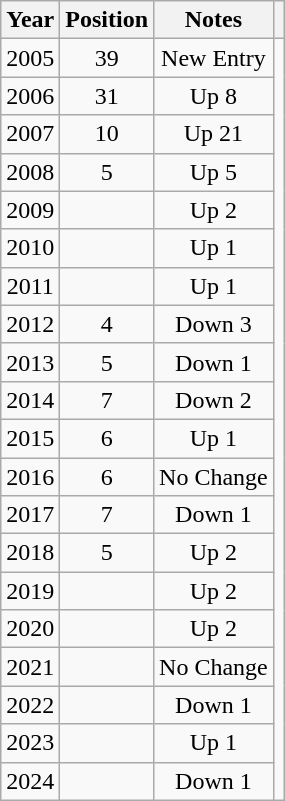<table class="wikitable plainrowheaders" style="text-align:center;">
<tr>
<th>Year</th>
<th>Position</th>
<th>Notes</th>
<th></th>
</tr>
<tr>
<td>2005</td>
<td>39</td>
<td>New Entry</td>
<td rowspan="20"></td>
</tr>
<tr>
<td>2006</td>
<td>31</td>
<td>Up 8</td>
</tr>
<tr>
<td>2007</td>
<td>10</td>
<td>Up 21</td>
</tr>
<tr>
<td>2008</td>
<td>5</td>
<td>Up 5</td>
</tr>
<tr>
<td>2009</td>
<td></td>
<td>Up 2</td>
</tr>
<tr>
<td>2010</td>
<td></td>
<td>Up 1</td>
</tr>
<tr>
<td>2011</td>
<td></td>
<td>Up 1</td>
</tr>
<tr>
<td>2012</td>
<td>4</td>
<td>Down 3</td>
</tr>
<tr>
<td>2013</td>
<td>5</td>
<td>Down 1</td>
</tr>
<tr>
<td>2014</td>
<td>7</td>
<td>Down 2</td>
</tr>
<tr>
<td>2015</td>
<td>6</td>
<td>Up 1</td>
</tr>
<tr>
<td>2016</td>
<td>6</td>
<td>No Change</td>
</tr>
<tr>
<td>2017</td>
<td>7</td>
<td>Down 1</td>
</tr>
<tr>
<td>2018</td>
<td>5</td>
<td>Up 2</td>
</tr>
<tr>
<td>2019</td>
<td></td>
<td>Up 2</td>
</tr>
<tr>
<td>2020</td>
<td></td>
<td>Up 2</td>
</tr>
<tr>
<td>2021</td>
<td></td>
<td>No Change</td>
</tr>
<tr>
<td>2022</td>
<td></td>
<td>Down 1</td>
</tr>
<tr>
<td>2023</td>
<td></td>
<td>Up 1</td>
</tr>
<tr>
<td>2024</td>
<td></td>
<td>Down 1</td>
</tr>
</table>
